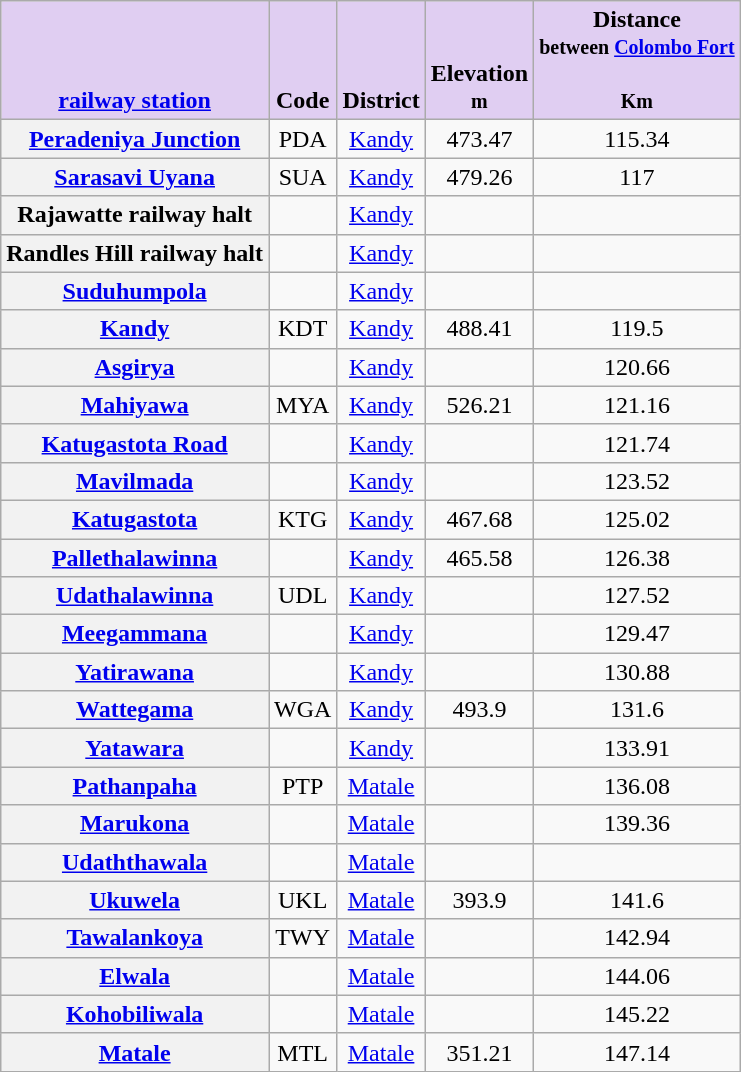<table class="wikitable sortable" style="text-align:center; font-size:100%">
<tr valign=bottom>
<th style="background-color:#E0CEF2;"><a href='#'>railway station</a></th>
<th style="background-color:#E0CEF2;">Code</th>
<th style="background-color:#E0CEF2;">District</th>
<th style="background-color:#E0CEF2;">Elevation<br><small>m</small><br></th>
<th style="background-color:#E0CEF2;">Distance<br><small>between <a href='#'>Colombo Fort</a></small><br><br><small>Km</small><br></th>
</tr>
<tr>
<th><a href='#'>Peradeniya Junction</a></th>
<td>PDA</td>
<td><a href='#'>Kandy</a></td>
<td>473.47</td>
<td>115.34</td>
</tr>
<tr>
<th><a href='#'>Sarasavi Uyana</a></th>
<td>SUA</td>
<td><a href='#'>Kandy</a></td>
<td>479.26</td>
<td>117</td>
</tr>
<tr>
<th>Rajawatte railway halt</th>
<td></td>
<td><a href='#'>Kandy</a></td>
<td></td>
<td></td>
</tr>
<tr>
<th>Randles Hill railway halt</th>
<td></td>
<td><a href='#'>Kandy</a></td>
<td></td>
<td></td>
</tr>
<tr>
<th><a href='#'>Suduhumpola</a></th>
<td></td>
<td><a href='#'>Kandy</a></td>
<td></td>
<td></td>
</tr>
<tr>
<th><a href='#'>Kandy</a></th>
<td>KDT</td>
<td><a href='#'>Kandy</a></td>
<td>488.41</td>
<td>119.5</td>
</tr>
<tr>
<th><a href='#'>Asgirya</a></th>
<td></td>
<td><a href='#'>Kandy</a></td>
<td></td>
<td>120.66</td>
</tr>
<tr>
<th><a href='#'>Mahiyawa</a></th>
<td>MYA</td>
<td><a href='#'>Kandy</a></td>
<td>526.21</td>
<td>121.16</td>
</tr>
<tr>
<th><a href='#'>Katugastota Road</a></th>
<td></td>
<td><a href='#'>Kandy</a></td>
<td></td>
<td>121.74</td>
</tr>
<tr>
<th><a href='#'>Mavilmada</a></th>
<td></td>
<td><a href='#'>Kandy</a></td>
<td></td>
<td>123.52</td>
</tr>
<tr>
<th><a href='#'>Katugastota</a></th>
<td>KTG</td>
<td><a href='#'>Kandy</a></td>
<td>467.68</td>
<td>125.02</td>
</tr>
<tr>
<th><a href='#'>Pallethalawinna</a></th>
<td></td>
<td><a href='#'>Kandy</a></td>
<td>465.58</td>
<td>126.38</td>
</tr>
<tr>
<th><a href='#'>Udathalawinna</a></th>
<td>UDL</td>
<td><a href='#'>Kandy</a></td>
<td></td>
<td>127.52</td>
</tr>
<tr>
<th><a href='#'>Meegammana</a></th>
<td></td>
<td><a href='#'>Kandy</a></td>
<td></td>
<td>129.47</td>
</tr>
<tr>
<th><a href='#'>Yatirawana</a></th>
<td></td>
<td><a href='#'>Kandy</a></td>
<td></td>
<td>130.88</td>
</tr>
<tr>
<th><a href='#'>Wattegama</a></th>
<td>WGA</td>
<td><a href='#'>Kandy</a></td>
<td>493.9</td>
<td>131.6</td>
</tr>
<tr>
<th><a href='#'>Yatawara</a></th>
<td></td>
<td><a href='#'>Kandy</a></td>
<td></td>
<td>133.91</td>
</tr>
<tr>
<th><a href='#'>Pathanpaha</a></th>
<td>PTP</td>
<td><a href='#'>Matale</a></td>
<td></td>
<td>136.08</td>
</tr>
<tr>
<th><a href='#'>Marukona</a></th>
<td></td>
<td><a href='#'>Matale</a></td>
<td></td>
<td>139.36</td>
</tr>
<tr>
<th><a href='#'>Udaththawala</a></th>
<td></td>
<td><a href='#'>Matale</a></td>
<td></td>
<td></td>
</tr>
<tr>
<th><a href='#'>Ukuwela</a></th>
<td>UKL</td>
<td><a href='#'>Matale</a></td>
<td>393.9</td>
<td>141.6</td>
</tr>
<tr>
<th><a href='#'>Tawalankoya</a></th>
<td>TWY</td>
<td><a href='#'>Matale</a></td>
<td></td>
<td>142.94</td>
</tr>
<tr>
<th><a href='#'>Elwala</a></th>
<td></td>
<td><a href='#'>Matale</a></td>
<td></td>
<td>144.06</td>
</tr>
<tr>
<th><a href='#'>Kohobiliwala</a></th>
<td></td>
<td><a href='#'>Matale</a></td>
<td></td>
<td>145.22</td>
</tr>
<tr>
<th><a href='#'>Matale</a></th>
<td>MTL</td>
<td><a href='#'>Matale</a></td>
<td>351.21</td>
<td>147.14</td>
</tr>
</table>
